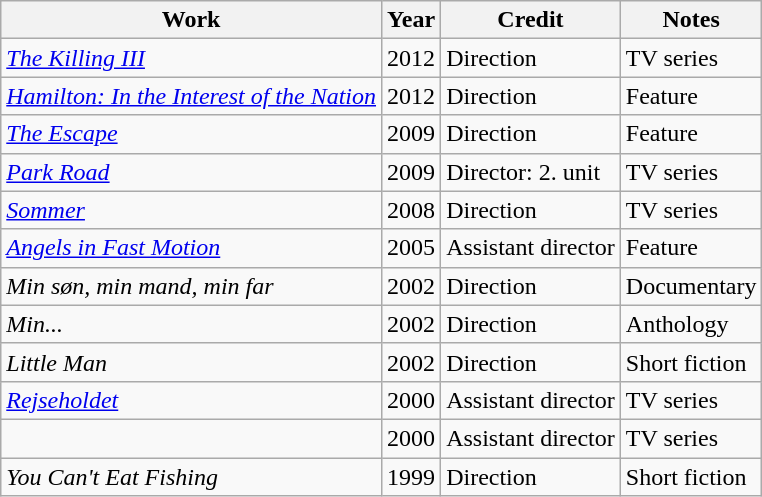<table class="wikitable sortable">
<tr>
<th scope="col">Work</th>
<th scope="col">Year</th>
<th scope="col">Credit</th>
<th scope="col" class="unsortable">Notes</th>
</tr>
<tr>
<td><em><a href='#'>The Killing III</a></em></td>
<td>2012</td>
<td>Direction</td>
<td>TV series</td>
</tr>
<tr>
<td><em><a href='#'>Hamilton: In the Interest of the Nation</a></em></td>
<td>2012</td>
<td>Direction</td>
<td>Feature</td>
</tr>
<tr>
<td><em><a href='#'>The Escape</a></em></td>
<td>2009</td>
<td>Direction</td>
<td>Feature</td>
</tr>
<tr>
<td><em><a href='#'>Park Road</a></em></td>
<td>2009</td>
<td>Director: 2. unit</td>
<td>TV series</td>
</tr>
<tr>
<td><em><a href='#'>Sommer</a></em></td>
<td>2008</td>
<td>Direction</td>
<td>TV series</td>
</tr>
<tr>
<td><em><a href='#'>Angels in Fast Motion</a></em></td>
<td>2005</td>
<td>Assistant director</td>
<td>Feature</td>
</tr>
<tr>
<td><em>Min søn, min mand, min far</em></td>
<td>2002</td>
<td>Direction</td>
<td>Documentary</td>
</tr>
<tr>
<td><em>Min...</em></td>
<td>2002</td>
<td>Direction</td>
<td>Anthology</td>
</tr>
<tr>
<td><em>Little Man</em></td>
<td>2002</td>
<td>Direction</td>
<td>Short fiction</td>
</tr>
<tr>
<td><em><a href='#'>Rejseholdet</a></em></td>
<td>2000</td>
<td>Assistant director</td>
<td>TV series</td>
</tr>
<tr>
<td><em></em></td>
<td>2000</td>
<td>Assistant director</td>
<td>TV series</td>
</tr>
<tr>
<td><em>You Can't Eat Fishing</em></td>
<td>1999</td>
<td>Direction</td>
<td>Short fiction</td>
</tr>
</table>
